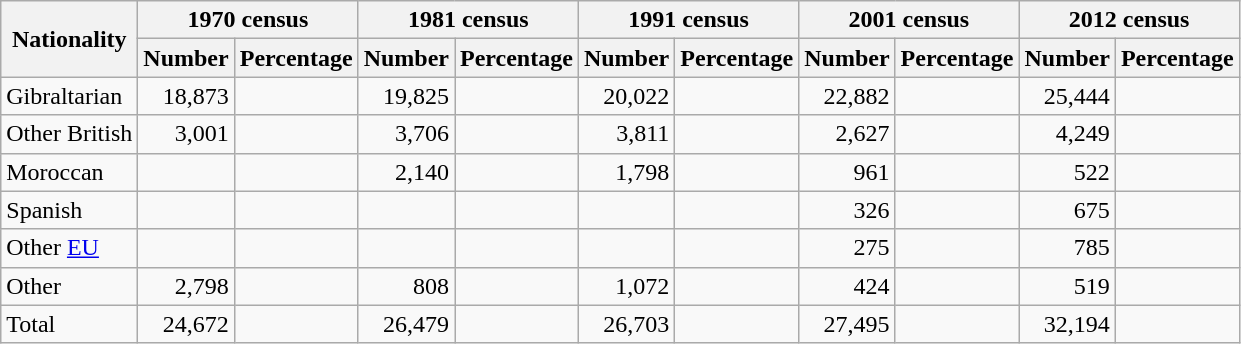<table class="wikitable">
<tr>
<th rowspan="2">Nationality</th>
<th colspan="2">1970 census</th>
<th colspan="2">1981 census</th>
<th colspan="2">1991 census</th>
<th colspan="2">2001 census</th>
<th colspan="2">2012 census</th>
</tr>
<tr>
<th>Number</th>
<th>Percentage</th>
<th>Number</th>
<th>Percentage</th>
<th>Number</th>
<th>Percentage</th>
<th>Number</th>
<th>Percentage</th>
<th>Number</th>
<th>Percentage</th>
</tr>
<tr>
<td>Gibraltarian</td>
<td align="right">18,873</td>
<td></td>
<td align="right">19,825</td>
<td></td>
<td align="right">20,022</td>
<td></td>
<td align="right">22,882</td>
<td></td>
<td align="right">25,444</td>
<td></td>
</tr>
<tr>
<td>Other British</td>
<td align="right">3,001</td>
<td></td>
<td align="right">3,706</td>
<td></td>
<td align="right">3,811</td>
<td></td>
<td align="right">2,627</td>
<td></td>
<td align="right">4,249</td>
<td></td>
</tr>
<tr>
<td>Moroccan</td>
<td></td>
<td></td>
<td align="right">2,140</td>
<td></td>
<td align="right">1,798</td>
<td></td>
<td align="right">961</td>
<td></td>
<td align="right">522</td>
<td></td>
</tr>
<tr>
<td>Spanish</td>
<td></td>
<td></td>
<td></td>
<td></td>
<td></td>
<td></td>
<td align="right">326</td>
<td></td>
<td align="right">675</td>
<td></td>
</tr>
<tr>
<td>Other <a href='#'>EU</a></td>
<td></td>
<td></td>
<td></td>
<td></td>
<td></td>
<td></td>
<td align="right">275</td>
<td></td>
<td align="right">785</td>
<td></td>
</tr>
<tr>
<td>Other</td>
<td align="right">2,798</td>
<td></td>
<td align="right">808</td>
<td></td>
<td align="right">1,072</td>
<td></td>
<td align="right">424</td>
<td></td>
<td align="right">519</td>
<td></td>
</tr>
<tr>
<td>Total</td>
<td align="right">24,672</td>
<td></td>
<td align="right">26,479</td>
<td></td>
<td align="right">26,703</td>
<td></td>
<td align="right">27,495</td>
<td></td>
<td align="right">32,194</td>
<td></td>
</tr>
</table>
